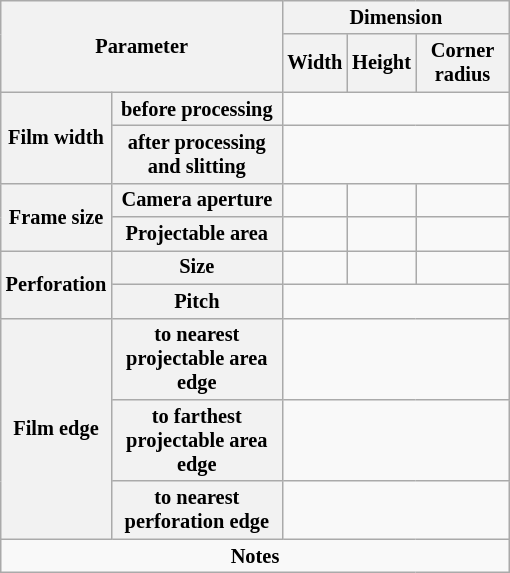<table class="wikitable floatright mw-collapsible" style="font-size:85%;text-align:center;width:25em;">
<tr>
<th rowspan=2 colspan=2>Parameter</th>
<th colspan=3>Dimension</th>
</tr>
<tr>
<th>Width</th>
<th>Height</th>
<th>Corner radius</th>
</tr>
<tr>
<th rowspan=2>Film width</th>
<th>before processing</th>
<td colspan=3></td>
</tr>
<tr>
<th>after processing and slitting</th>
<td colspan=3></td>
</tr>
<tr>
<th rowspan=2>Frame size</th>
<th>Camera aperture</th>
<td></td>
<td></td>
<td></td>
</tr>
<tr>
<th>Projectable area</th>
<td></td>
<td></td>
<td></td>
</tr>
<tr>
<th rowspan=2>Perforation</th>
<th>Size</th>
<td></td>
<td></td>
<td></td>
</tr>
<tr>
<th>Pitch</th>
<td colspan=3></td>
</tr>
<tr>
<th rowspan=3>Film edge</th>
<th>to nearest projectable area edge</th>
<td colspan=3></td>
</tr>
<tr>
<th>to farthest projectable area edge</th>
<td colspan=3></td>
</tr>
<tr>
<th>to nearest perforation edge</th>
<td colspan=3></td>
</tr>
<tr>
<td colspan=5><strong>Notes</strong><br></td>
</tr>
</table>
